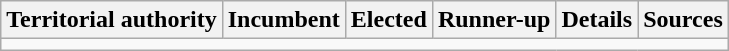<table class="wikitable sortable" style="text-align:left">
<tr>
<th>Territorial authority</th>
<th>Incumbent</th>
<th>Elected</th>
<th>Runner-up</th>
<th>Details</th>
<th>Sources<br>

































































</th>
</tr>
<tr>
<td colspan="6"></td>
</tr>
</table>
